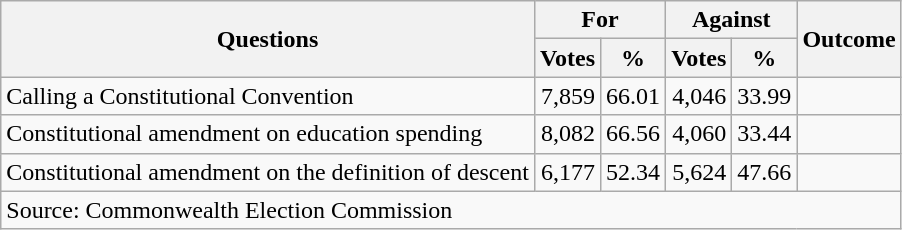<table class=wikitable style=text-align:right>
<tr>
<th rowspan=2>Questions</th>
<th colspan=2>For</th>
<th colspan=2>Against</th>
<th rowspan=2>Outcome</th>
</tr>
<tr>
<th>Votes</th>
<th>%</th>
<th>Votes</th>
<th>%</th>
</tr>
<tr>
<td align=left>Calling a Constitutional Convention</td>
<td>7,859</td>
<td>66.01</td>
<td>4,046</td>
<td>33.99</td>
<td></td>
</tr>
<tr>
<td align=left>Constitutional amendment on education spending</td>
<td>8,082</td>
<td>66.56</td>
<td>4,060</td>
<td>33.44</td>
<td></td>
</tr>
<tr>
<td align=left>Constitutional amendment on the definition of descent</td>
<td>6,177</td>
<td>52.34</td>
<td>5,624</td>
<td>47.66</td>
<td></td>
</tr>
<tr>
<td align=left colspan=6>Source: Commonwealth Election Commission</td>
</tr>
</table>
